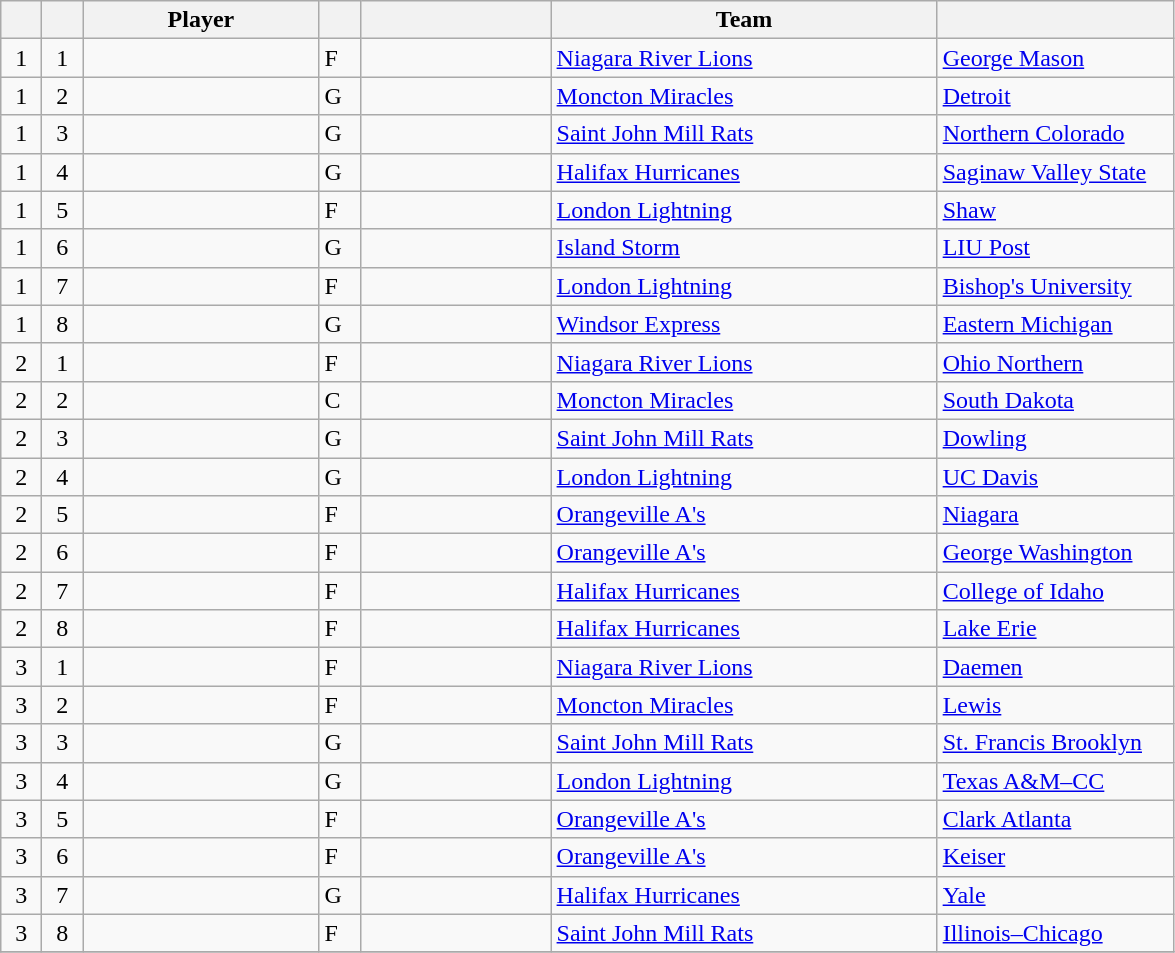<table class="wikitable sortable" style="text-align:left">
<tr>
<th style="width:20px;"></th>
<th style="width:20px;"></th>
<th style="width:150px;">Player</th>
<th style="width:20px;"></th>
<th style="width:120px;"></th>
<th style="width:250px;">Team</th>
<th style="width:150px;"></th>
</tr>
<tr>
<td style="text-align:center;">1</td>
<td style="text-align:center;">1</td>
<td></td>
<td>F</td>
<td></td>
<td><a href='#'>Niagara River Lions</a></td>
<td><a href='#'>George Mason</a></td>
</tr>
<tr>
<td style="text-align:center;">1</td>
<td style="text-align:center;">2</td>
<td></td>
<td>G</td>
<td></td>
<td><a href='#'>Moncton Miracles</a></td>
<td><a href='#'>Detroit</a></td>
</tr>
<tr>
<td style="text-align:center;">1</td>
<td style="text-align:center;">3</td>
<td></td>
<td>G</td>
<td></td>
<td><a href='#'>Saint John Mill Rats</a></td>
<td><a href='#'>Northern Colorado</a></td>
</tr>
<tr>
<td style="text-align:center;">1</td>
<td style="text-align:center;">4</td>
<td></td>
<td>G</td>
<td></td>
<td><a href='#'>Halifax Hurricanes</a></td>
<td><a href='#'>Saginaw Valley State</a></td>
</tr>
<tr>
<td style="text-align:center;">1</td>
<td style="text-align:center;">5</td>
<td></td>
<td>F</td>
<td></td>
<td><a href='#'>London Lightning</a></td>
<td><a href='#'>Shaw</a></td>
</tr>
<tr>
<td style="text-align:center;">1</td>
<td style="text-align:center;">6</td>
<td></td>
<td>G</td>
<td></td>
<td><a href='#'>Island Storm</a></td>
<td><a href='#'>LIU Post</a></td>
</tr>
<tr>
<td style="text-align:center;">1</td>
<td style="text-align:center;">7</td>
<td></td>
<td>F</td>
<td></td>
<td><a href='#'>London Lightning</a></td>
<td><a href='#'>Bishop's University</a></td>
</tr>
<tr>
<td style="text-align:center;">1</td>
<td style="text-align:center;">8</td>
<td></td>
<td>G</td>
<td></td>
<td><a href='#'>Windsor Express</a></td>
<td><a href='#'>Eastern Michigan</a></td>
</tr>
<tr>
<td style="text-align:center;">2</td>
<td style="text-align:center;">1</td>
<td></td>
<td>F</td>
<td></td>
<td><a href='#'>Niagara River Lions</a></td>
<td><a href='#'>Ohio Northern</a></td>
</tr>
<tr>
<td style="text-align:center;">2</td>
<td style="text-align:center;">2</td>
<td></td>
<td>C</td>
<td></td>
<td><a href='#'>Moncton Miracles</a></td>
<td><a href='#'>South Dakota</a></td>
</tr>
<tr>
<td style="text-align:center;">2</td>
<td style="text-align:center;">3</td>
<td></td>
<td>G</td>
<td></td>
<td><a href='#'>Saint John Mill Rats</a></td>
<td><a href='#'>Dowling</a></td>
</tr>
<tr>
<td style="text-align:center;">2</td>
<td style="text-align:center;">4</td>
<td></td>
<td>G</td>
<td></td>
<td><a href='#'>London Lightning</a></td>
<td><a href='#'>UC Davis</a></td>
</tr>
<tr>
<td style="text-align:center;">2</td>
<td style="text-align:center;">5</td>
<td></td>
<td>F</td>
<td></td>
<td><a href='#'>Orangeville A's</a></td>
<td><a href='#'>Niagara</a></td>
</tr>
<tr>
<td style="text-align:center;">2</td>
<td style="text-align:center;">6</td>
<td></td>
<td>F</td>
<td></td>
<td><a href='#'>Orangeville A's</a></td>
<td><a href='#'>George Washington</a></td>
</tr>
<tr>
<td style="text-align:center;">2</td>
<td style="text-align:center;">7</td>
<td></td>
<td>F</td>
<td></td>
<td><a href='#'>Halifax Hurricanes</a></td>
<td><a href='#'>College of Idaho</a></td>
</tr>
<tr>
<td style="text-align:center;">2</td>
<td style="text-align:center;">8</td>
<td></td>
<td>F</td>
<td></td>
<td><a href='#'>Halifax Hurricanes</a></td>
<td><a href='#'>Lake Erie</a></td>
</tr>
<tr>
<td style="text-align:center;">3</td>
<td style="text-align:center;">1</td>
<td></td>
<td>F</td>
<td></td>
<td><a href='#'>Niagara River Lions</a></td>
<td><a href='#'>Daemen</a></td>
</tr>
<tr>
<td style="text-align:center;">3</td>
<td style="text-align:center;">2</td>
<td></td>
<td>F</td>
<td></td>
<td><a href='#'>Moncton Miracles</a></td>
<td><a href='#'>Lewis</a></td>
</tr>
<tr>
<td style="text-align:center;">3</td>
<td style="text-align:center;">3</td>
<td></td>
<td>G</td>
<td></td>
<td><a href='#'>Saint John Mill Rats</a></td>
<td><a href='#'>St. Francis Brooklyn</a></td>
</tr>
<tr>
<td style="text-align:center;">3</td>
<td style="text-align:center;">4</td>
<td></td>
<td>G</td>
<td></td>
<td><a href='#'>London Lightning</a></td>
<td><a href='#'>Texas A&M–CC</a></td>
</tr>
<tr>
<td style="text-align:center;">3</td>
<td style="text-align:center;">5</td>
<td></td>
<td>F</td>
<td></td>
<td><a href='#'>Orangeville A's</a></td>
<td><a href='#'>Clark Atlanta</a></td>
</tr>
<tr>
<td style="text-align:center;">3</td>
<td style="text-align:center;">6</td>
<td></td>
<td>F</td>
<td></td>
<td><a href='#'>Orangeville A's</a></td>
<td><a href='#'>Keiser</a></td>
</tr>
<tr>
<td style="text-align:center;">3</td>
<td style="text-align:center;">7</td>
<td></td>
<td>G</td>
<td></td>
<td><a href='#'>Halifax Hurricanes</a></td>
<td><a href='#'>Yale</a></td>
</tr>
<tr>
<td style="text-align:center;">3</td>
<td style="text-align:center;">8</td>
<td></td>
<td>F</td>
<td></td>
<td><a href='#'>Saint John Mill Rats</a></td>
<td><a href='#'>Illinois–Chicago</a></td>
</tr>
<tr>
</tr>
</table>
